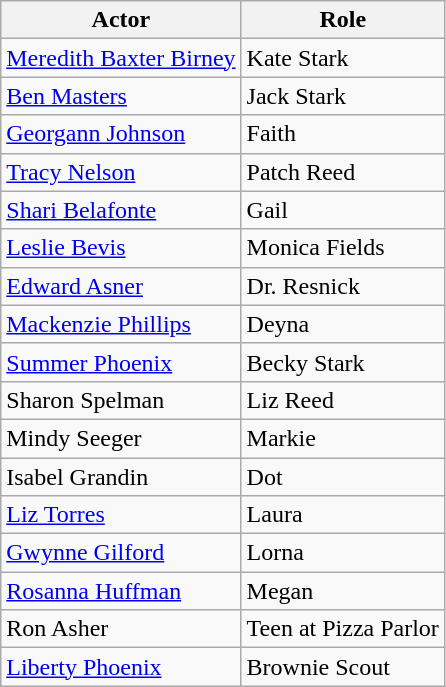<table class="wikitable">
<tr>
<th>Actor</th>
<th>Role</th>
</tr>
<tr>
<td><a href='#'>Meredith Baxter Birney</a></td>
<td>Kate Stark</td>
</tr>
<tr>
<td><a href='#'>Ben Masters</a></td>
<td>Jack Stark</td>
</tr>
<tr>
<td><a href='#'>Georgann Johnson</a></td>
<td>Faith</td>
</tr>
<tr>
<td><a href='#'>Tracy Nelson</a></td>
<td>Patch Reed</td>
</tr>
<tr>
<td><a href='#'>Shari Belafonte</a></td>
<td>Gail</td>
</tr>
<tr>
<td><a href='#'>Leslie Bevis</a></td>
<td>Monica Fields</td>
</tr>
<tr>
<td><a href='#'>Edward Asner</a></td>
<td>Dr. Resnick</td>
</tr>
<tr>
<td><a href='#'>Mackenzie Phillips</a></td>
<td>Deyna</td>
</tr>
<tr>
<td><a href='#'>Summer Phoenix</a></td>
<td>Becky Stark</td>
</tr>
<tr>
<td>Sharon Spelman</td>
<td>Liz Reed</td>
</tr>
<tr>
<td>Mindy Seeger</td>
<td>Markie</td>
</tr>
<tr>
<td>Isabel Grandin</td>
<td>Dot</td>
</tr>
<tr>
<td><a href='#'>Liz Torres</a></td>
<td>Laura</td>
</tr>
<tr>
<td><a href='#'>Gwynne Gilford</a></td>
<td>Lorna</td>
</tr>
<tr>
<td><a href='#'>Rosanna Huffman</a></td>
<td>Megan</td>
</tr>
<tr>
<td>Ron Asher</td>
<td>Teen at Pizza Parlor</td>
</tr>
<tr>
<td><a href='#'>Liberty Phoenix</a></td>
<td>Brownie Scout</td>
</tr>
</table>
